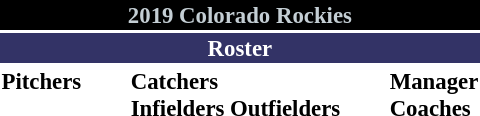<table class="toccolours" style="font-size: 95%;">
<tr>
<th colspan="10" style="background-color: #000000; color: #C4CED4; text-align: center;">2019 Colorado Rockies</th>
</tr>
<tr>
<td colspan="10" style="background-color: #333366; color: #FFFFFF; text-align: center;"><strong>Roster</strong></td>
</tr>
<tr>
<td valign="top"><strong>Pitchers</strong><br>



























</td>
<td width="25px"></td>
<td valign="top"><strong>Catchers</strong><br>



<strong>Infielders</strong>










<strong>Outfielders</strong>






</td>
<td width="25px"></td>
<td valign="top"><strong>Manager</strong><br>
<strong>Coaches</strong>
 
 
 
 
 
 
 
 
 </td>
</tr>
<tr>
</tr>
</table>
